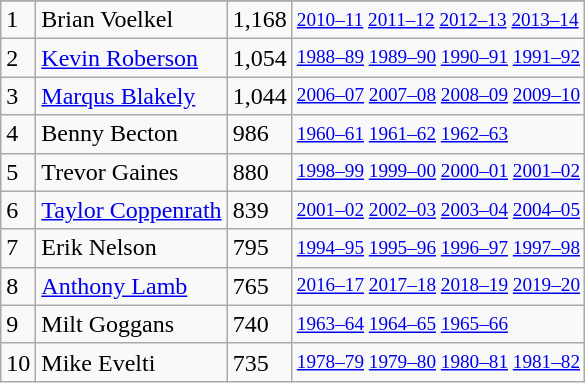<table class="wikitable">
<tr>
</tr>
<tr>
<td>1</td>
<td>Brian Voelkel</td>
<td>1,168</td>
<td style="font-size:80%;"><a href='#'>2010–11</a> <a href='#'>2011–12</a> <a href='#'>2012–13</a> <a href='#'>2013–14</a></td>
</tr>
<tr>
<td>2</td>
<td><a href='#'>Kevin Roberson</a></td>
<td>1,054</td>
<td style="font-size:80%;"><a href='#'>1988–89</a> <a href='#'>1989–90</a> <a href='#'>1990–91</a> <a href='#'>1991–92</a></td>
</tr>
<tr>
<td>3</td>
<td><a href='#'>Marqus Blakely</a></td>
<td>1,044</td>
<td style="font-size:80%;"><a href='#'>2006–07</a> <a href='#'>2007–08</a> <a href='#'>2008–09</a> <a href='#'>2009–10</a></td>
</tr>
<tr>
<td>4</td>
<td>Benny Becton</td>
<td>986</td>
<td style="font-size:80%;"><a href='#'>1960–61</a> <a href='#'>1961–62</a> <a href='#'>1962–63</a></td>
</tr>
<tr>
<td>5</td>
<td>Trevor Gaines</td>
<td>880</td>
<td style="font-size:80%;"><a href='#'>1998–99</a> <a href='#'>1999–00</a> <a href='#'>2000–01</a> <a href='#'>2001–02</a></td>
</tr>
<tr>
<td>6</td>
<td><a href='#'>Taylor Coppenrath</a></td>
<td>839</td>
<td style="font-size:80%;"><a href='#'>2001–02</a> <a href='#'>2002–03</a> <a href='#'>2003–04</a> <a href='#'>2004–05</a></td>
</tr>
<tr>
<td>7</td>
<td>Erik Nelson</td>
<td>795</td>
<td style="font-size:80%;"><a href='#'>1994–95</a> <a href='#'>1995–96</a> <a href='#'>1996–97</a> <a href='#'>1997–98</a></td>
</tr>
<tr>
<td>8</td>
<td><a href='#'>Anthony Lamb</a></td>
<td>765</td>
<td style="font-size:80%;"><a href='#'>2016–17</a> <a href='#'>2017–18</a> <a href='#'>2018–19</a> <a href='#'>2019–20</a></td>
</tr>
<tr>
<td>9</td>
<td>Milt Goggans</td>
<td>740</td>
<td style="font-size:80%;"><a href='#'>1963–64</a> <a href='#'>1964–65</a> <a href='#'>1965–66</a></td>
</tr>
<tr>
<td>10</td>
<td>Mike Evelti</td>
<td>735</td>
<td style="font-size:80%;"><a href='#'>1978–79</a> <a href='#'>1979–80</a> <a href='#'>1980–81</a> <a href='#'>1981–82</a></td>
</tr>
</table>
